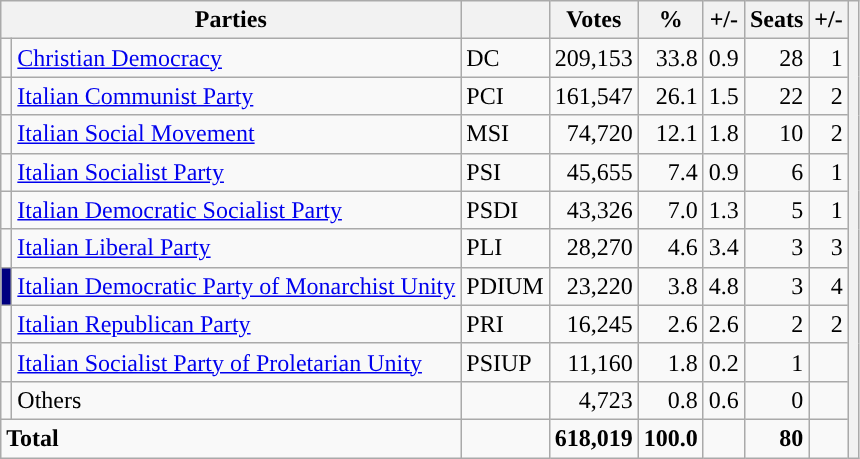<table class="wikitable">
<tr>
<th colspan="2">Parties</th>
<th></th>
<th>Votes</th>
<th>%</th>
<th>+/-</th>
<th>Seats</th>
<th>+/-</th>
<th rowspan="12"></th>
</tr>
<tr>
<td style="background-color:"></td>
<td><a href='#'>Christian Democracy</a></td>
<td>DC</td>
<td align=right>209,153</td>
<td align=right>33.8</td>
<td align=right> 0.9</td>
<td align=right>28</td>
<td align=right> 1</td>
</tr>
<tr>
<td style="background-color:"></td>
<td><a href='#'>Italian Communist Party</a></td>
<td>PCI</td>
<td align=right>161,547</td>
<td align=right>26.1</td>
<td align=right> 1.5</td>
<td align=right>22</td>
<td align=right> 2</td>
</tr>
<tr>
<td style="background-color:"></td>
<td><a href='#'>Italian Social Movement</a></td>
<td>MSI</td>
<td align=right>74,720</td>
<td align=right>12.1</td>
<td align=right> 1.8</td>
<td align=right>10</td>
<td align=right> 2</td>
</tr>
<tr>
<td style="background-color:"></td>
<td><a href='#'>Italian Socialist Party</a></td>
<td>PSI</td>
<td align=right>45,655</td>
<td align=right>7.4</td>
<td align=right> 0.9</td>
<td align=right>6</td>
<td align=right> 1</td>
</tr>
<tr>
<td style="background-color:"></td>
<td><a href='#'>Italian Democratic Socialist Party</a></td>
<td>PSDI</td>
<td align=right>43,326</td>
<td align=right>7.0</td>
<td align=right> 1.3</td>
<td align=right>5</td>
<td align=right> 1</td>
</tr>
<tr>
<td style="background-color:"></td>
<td><a href='#'>Italian Liberal Party</a></td>
<td>PLI</td>
<td align=right>28,270</td>
<td align=right>4.6</td>
<td align=right> 3.4</td>
<td align=right>3</td>
<td align=right> 3</td>
</tr>
<tr>
<td style="background-color:#000080"></td>
<td><a href='#'>Italian Democratic Party of Monarchist Unity</a></td>
<td>PDIUM</td>
<td align=right>23,220</td>
<td align=right>3.8</td>
<td align=right> 4.8</td>
<td align=right>3</td>
<td align=right> 4</td>
</tr>
<tr>
<td style="background-color:"></td>
<td><a href='#'>Italian Republican Party</a></td>
<td>PRI</td>
<td align=right>16,245</td>
<td align=right>2.6</td>
<td align=right> 2.6</td>
<td align=right>2</td>
<td align=right> 2</td>
</tr>
<tr>
<td style="background-color:"></td>
<td><a href='#'>Italian Socialist Party of Proletarian Unity</a></td>
<td>PSIUP</td>
<td align=right>11,160</td>
<td align=right>1.8</td>
<td align=right> 0.2</td>
<td align=right>1</td>
<td align=right></td>
</tr>
<tr>
<td style="background-color:"></td>
<td>Others</td>
<td></td>
<td align=right>4,723</td>
<td align=right>0.8</td>
<td align=right> 0.6</td>
<td align=right>0</td>
<td align=right></td>
</tr>
<tr>
<td colspan="2"><strong>Total</strong></td>
<td></td>
<td align=right><strong>618,019</strong></td>
<td align=right><strong>100.0</strong></td>
<td align=right></td>
<td align=right><strong>80</strong></td>
<td align=right></td>
</tr>
</table>
